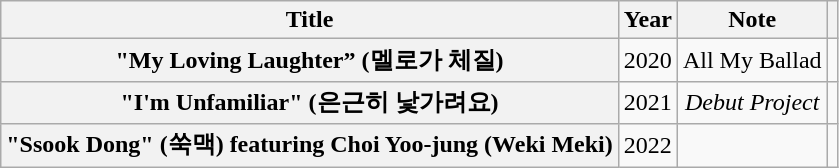<table class="wikitable plainrowheaders" style="text-align:center;">
<tr>
<th>Title</th>
<th>Year</th>
<th>Note</th>
<th class="unsortable"></th>
</tr>
<tr>
<th scope=row>"My Loving Laughter” (멜로가 체질)</th>
<td>2020</td>
<td>All My Ballad</td>
<td></td>
</tr>
<tr>
<th scope=row>"I'm Unfamiliar" (은근히 낯가려요) </th>
<td>2021</td>
<td><em>Debut Project</em></td>
<td></td>
</tr>
<tr>
<th scope=row>"Ssook Dong" (쑥맥) featuring Choi Yoo-jung (Weki Meki)</th>
<td>2022</td>
<td></td>
<td></td>
</tr>
</table>
